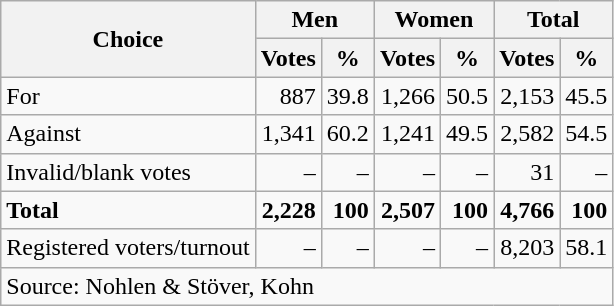<table class=wikitable style=text-align:right>
<tr>
<th rowspan=2>Choice</th>
<th colspan=2>Men</th>
<th colspan=2>Women</th>
<th colspan=2>Total</th>
</tr>
<tr>
<th>Votes</th>
<th>%</th>
<th>Votes</th>
<th>%</th>
<th>Votes</th>
<th>%</th>
</tr>
<tr>
<td align=left>For</td>
<td>887</td>
<td>39.8</td>
<td>1,266</td>
<td>50.5</td>
<td>2,153</td>
<td>45.5</td>
</tr>
<tr>
<td align=left>Against</td>
<td>1,341</td>
<td>60.2</td>
<td>1,241</td>
<td>49.5</td>
<td>2,582</td>
<td>54.5</td>
</tr>
<tr>
<td align=left>Invalid/blank votes</td>
<td>–</td>
<td>–</td>
<td>–</td>
<td>–</td>
<td>31</td>
<td>–</td>
</tr>
<tr>
<td align=left><strong>Total</strong></td>
<td><strong>2,228</strong></td>
<td><strong>100</strong></td>
<td><strong>2,507</strong></td>
<td><strong>100</strong></td>
<td><strong>4,766</strong></td>
<td><strong>100</strong></td>
</tr>
<tr>
<td align=left>Registered voters/turnout</td>
<td>–</td>
<td>–</td>
<td>–</td>
<td>–</td>
<td>8,203</td>
<td>58.1</td>
</tr>
<tr>
<td align=left colspan=7>Source: Nohlen & Stöver, Kohn</td>
</tr>
</table>
